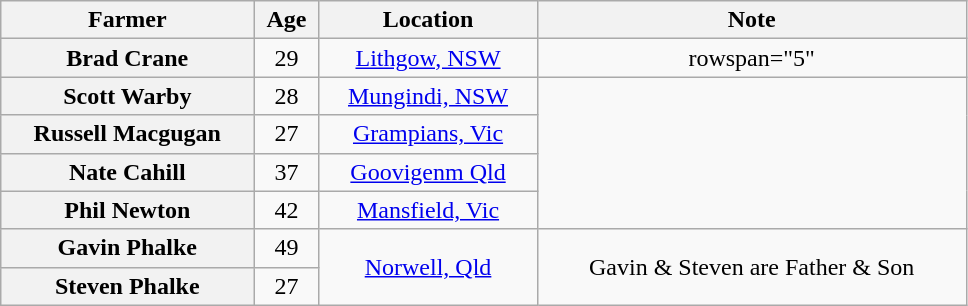<table class="wikitable" style="text-align: center; font-size: 100%" width="51%">
<tr>
<th>Farmer</th>
<th>Age</th>
<th>Location</th>
<th>Note</th>
</tr>
<tr>
<th>Brad Crane</th>
<td>29</td>
<td><a href='#'>Lithgow, NSW</a></td>
<td>rowspan="5" </td>
</tr>
<tr>
<th>Scott Warby</th>
<td>28</td>
<td><a href='#'>Mungindi, NSW</a></td>
</tr>
<tr>
<th>Russell Macgugan</th>
<td>27</td>
<td><a href='#'>Grampians, Vic</a></td>
</tr>
<tr>
<th>Nate Cahill</th>
<td>37</td>
<td><a href='#'>Goovigenm Qld</a></td>
</tr>
<tr>
<th>Phil Newton</th>
<td>42</td>
<td><a href='#'>Mansfield, Vic</a></td>
</tr>
<tr>
<th>Gavin Phalke</th>
<td>49</td>
<td rowspan="2"><a href='#'>Norwell, Qld</a></td>
<td rowspan="2">Gavin & Steven are Father & Son</td>
</tr>
<tr>
<th>Steven Phalke</th>
<td>27</td>
</tr>
</table>
